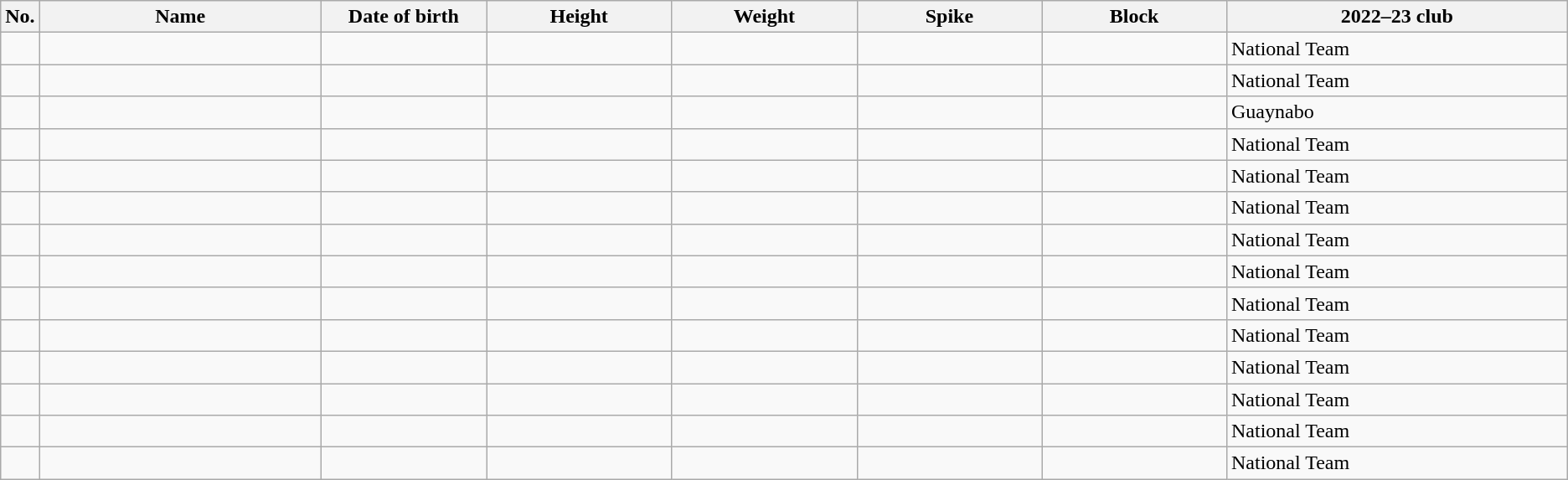<table class="wikitable sortable" style="font-size:100%; text-align:center;">
<tr>
<th>No.</th>
<th style="width:14em">Name</th>
<th style="width:8em">Date of birth</th>
<th style="width:9em">Height</th>
<th style="width:9em">Weight</th>
<th style="width:9em">Spike</th>
<th style="width:9em">Block</th>
<th style="width:17em">2022–23 club</th>
</tr>
<tr>
<td></td>
<td align=left></td>
<td align=right></td>
<td></td>
<td></td>
<td></td>
<td></td>
<td align=left> National Team</td>
</tr>
<tr>
<td></td>
<td align=left></td>
<td align=right></td>
<td></td>
<td></td>
<td></td>
<td></td>
<td align=left> National Team</td>
</tr>
<tr>
<td></td>
<td align=left></td>
<td align=right></td>
<td></td>
<td></td>
<td></td>
<td></td>
<td align=left> Guaynabo</td>
</tr>
<tr>
<td></td>
<td align=left></td>
<td align=right></td>
<td></td>
<td></td>
<td></td>
<td></td>
<td align=left> National Team</td>
</tr>
<tr>
<td></td>
<td align=left></td>
<td align=right></td>
<td></td>
<td></td>
<td></td>
<td></td>
<td align=left> National Team</td>
</tr>
<tr>
<td></td>
<td align=left></td>
<td align=right></td>
<td></td>
<td></td>
<td></td>
<td></td>
<td align=left> National Team</td>
</tr>
<tr>
<td></td>
<td align=left></td>
<td align=right></td>
<td></td>
<td></td>
<td></td>
<td></td>
<td align=left> National Team</td>
</tr>
<tr>
<td></td>
<td align=left></td>
<td align=right></td>
<td></td>
<td></td>
<td></td>
<td></td>
<td align=left> National Team</td>
</tr>
<tr>
<td></td>
<td align=left></td>
<td align=right></td>
<td></td>
<td></td>
<td></td>
<td></td>
<td align=left> National Team</td>
</tr>
<tr>
<td></td>
<td align=left></td>
<td align=right></td>
<td></td>
<td></td>
<td></td>
<td></td>
<td align=left> National Team</td>
</tr>
<tr>
<td></td>
<td align=left></td>
<td align=right></td>
<td></td>
<td></td>
<td></td>
<td></td>
<td align=left> National Team</td>
</tr>
<tr>
<td></td>
<td align=left></td>
<td align=right></td>
<td></td>
<td></td>
<td></td>
<td></td>
<td align=left> National Team</td>
</tr>
<tr>
<td></td>
<td align=left></td>
<td align=right></td>
<td></td>
<td></td>
<td></td>
<td></td>
<td align=left> National Team</td>
</tr>
<tr>
<td></td>
<td align=left></td>
<td align=right></td>
<td></td>
<td></td>
<td></td>
<td></td>
<td align=left> National Team</td>
</tr>
</table>
